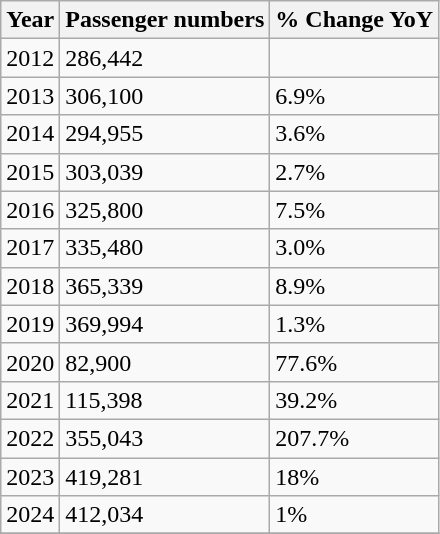<table class="wikitable sortable">
<tr>
<th>Year</th>
<th>Passenger numbers</th>
<th>% Change YoY</th>
</tr>
<tr>
<td>2012</td>
<td>286,442</td>
<td></td>
</tr>
<tr>
<td>2013</td>
<td>306,100</td>
<td> 6.9%</td>
</tr>
<tr>
<td>2014</td>
<td>294,955</td>
<td> 3.6%</td>
</tr>
<tr>
<td>2015</td>
<td>303,039</td>
<td> 2.7%</td>
</tr>
<tr>
<td>2016</td>
<td>325,800</td>
<td> 7.5%</td>
</tr>
<tr>
<td>2017</td>
<td>335,480</td>
<td> 3.0%</td>
</tr>
<tr>
<td>2018</td>
<td>365,339</td>
<td> 8.9%</td>
</tr>
<tr>
<td>2019</td>
<td>369,994</td>
<td> 1.3%</td>
</tr>
<tr>
<td>2020</td>
<td>82,900</td>
<td> 77.6%</td>
</tr>
<tr>
<td>2021</td>
<td>115,398</td>
<td> 39.2%</td>
</tr>
<tr>
<td>2022</td>
<td>355,043</td>
<td> 207.7%</td>
</tr>
<tr>
<td>2023</td>
<td>419,281</td>
<td> 18%</td>
</tr>
<tr>
<td>2024</td>
<td>412,034</td>
<td> 1%</td>
</tr>
<tr class="sortbottom">
</tr>
</table>
